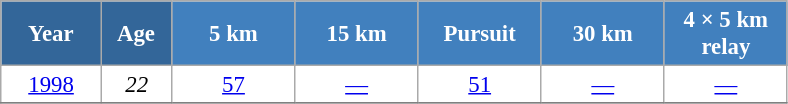<table class="wikitable" style="font-size:95%; text-align:center; border:grey solid 1px; border-collapse:collapse; background:#ffffff;">
<tr>
<th style="background-color:#369; color:white; width:60px;"> Year </th>
<th style="background-color:#369; color:white; width:40px;"> Age </th>
<th style="background-color:#4180be; color:white; width:75px;"> 5 km </th>
<th style="background-color:#4180be; color:white; width:75px;"> 15 km </th>
<th style="background-color:#4180be; color:white; width:75px;"> Pursuit </th>
<th style="background-color:#4180be; color:white; width:75px;"> 30 km </th>
<th style="background-color:#4180be; color:white; width:75px;"> 4 × 5 km <br> relay </th>
</tr>
<tr>
<td><a href='#'>1998</a></td>
<td><em>22</em></td>
<td><a href='#'>57</a></td>
<td><a href='#'>—</a></td>
<td><a href='#'>51</a></td>
<td><a href='#'>—</a></td>
<td><a href='#'>—</a></td>
</tr>
<tr>
</tr>
</table>
